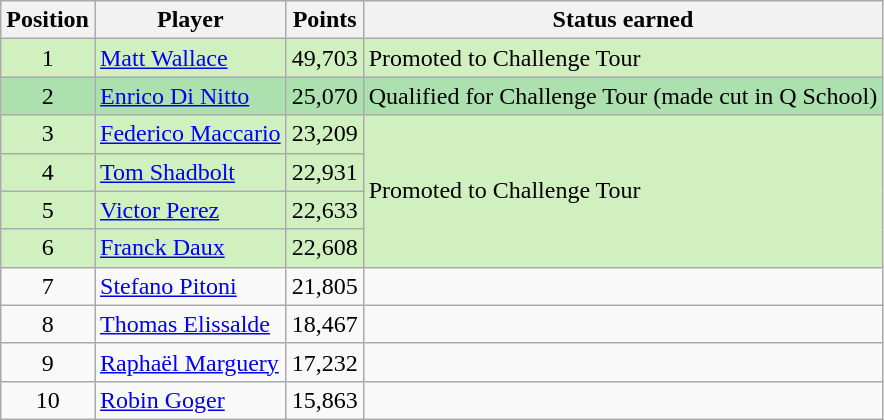<table class=wikitable>
<tr>
<th>Position</th>
<th>Player</th>
<th>Points</th>
<th>Status earned</th>
</tr>
<tr style="background:#D0F0C0;">
<td align=center>1</td>
<td> <a href='#'>Matt Wallace</a></td>
<td align=center>49,703</td>
<td>Promoted to Challenge Tour</td>
</tr>
<tr style="background:#ACE1AF;">
<td align=center>2</td>
<td> <a href='#'>Enrico Di Nitto</a></td>
<td align=center>25,070</td>
<td>Qualified for Challenge Tour (made cut in Q School)</td>
</tr>
<tr style="background:#D0F0C0;">
<td align=center>3</td>
<td> <a href='#'>Federico Maccario</a></td>
<td align=center>23,209</td>
<td rowspan=4>Promoted to Challenge Tour</td>
</tr>
<tr style="background:#D0F0C0;">
<td align=center>4</td>
<td> <a href='#'>Tom Shadbolt</a></td>
<td align=center>22,931</td>
</tr>
<tr style="background:#D0F0C0;">
<td align=center>5</td>
<td> <a href='#'>Victor Perez</a></td>
<td align=center>22,633</td>
</tr>
<tr style="background:#D0F0C0;">
<td align=center>6</td>
<td> <a href='#'>Franck Daux</a></td>
<td align=center>22,608</td>
</tr>
<tr>
<td align=center>7</td>
<td> <a href='#'>Stefano Pitoni</a></td>
<td align=center>21,805</td>
<td></td>
</tr>
<tr>
<td align=center>8</td>
<td> <a href='#'>Thomas Elissalde</a></td>
<td align=center>18,467</td>
<td></td>
</tr>
<tr>
<td align=center>9</td>
<td> <a href='#'>Raphaël Marguery</a></td>
<td align=center>17,232</td>
<td></td>
</tr>
<tr>
<td align=center>10</td>
<td> <a href='#'>Robin Goger</a></td>
<td align=center>15,863</td>
<td></td>
</tr>
</table>
